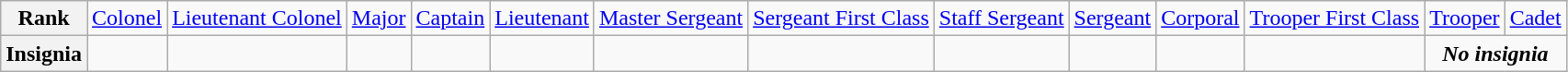<table class="wikitable">
<tr style="text-align:center;">
<th>Rank</th>
<td><a href='#'>Colonel</a></td>
<td><a href='#'>Lieutenant Colonel</a></td>
<td><a href='#'>Major</a></td>
<td><a href='#'>Captain</a></td>
<td><a href='#'>Lieutenant</a></td>
<td><a href='#'>Master Sergeant</a></td>
<td><a href='#'>Sergeant First Class</a></td>
<td><a href='#'>Staff Sergeant</a></td>
<td><a href='#'>Sergeant</a></td>
<td><a href='#'>Corporal</a></td>
<td><a href='#'>Trooper First Class</a></td>
<td><a href='#'>Trooper</a></td>
<td><a href='#'>Cadet</a></td>
</tr>
<tr style="text-align:center;">
<th>Insignia</th>
<td></td>
<td></td>
<td></td>
<td></td>
<td></td>
<td></td>
<td></td>
<td></td>
<td></td>
<td></td>
<td></td>
<td colspan=2><strong><em>No insignia</em></strong></td>
</tr>
</table>
